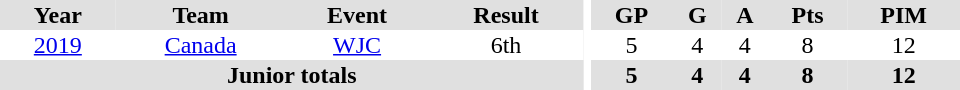<table border="0" cellpadding="1" cellspacing="0" ID="Table3" style="text-align:center; width:40em">
<tr ALIGN="center" bgcolor="#e0e0e0">
<th>Year</th>
<th>Team</th>
<th>Event</th>
<th>Result</th>
<th rowspan="102" bgcolor="#ffffff"></th>
<th>GP</th>
<th>G</th>
<th>A</th>
<th>Pts</th>
<th>PIM</th>
</tr>
<tr>
<td><a href='#'>2019</a></td>
<td><a href='#'>Canada</a></td>
<td><a href='#'>WJC</a></td>
<td>6th</td>
<td>5</td>
<td>4</td>
<td>4</td>
<td>8</td>
<td>12</td>
</tr>
<tr bgcolor="#e0e0e0">
<th colspan="4">Junior totals</th>
<th>5</th>
<th>4</th>
<th>4</th>
<th>8</th>
<th>12</th>
</tr>
</table>
